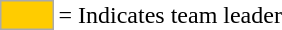<table>
<tr>
<td style="background-color:#FFCC00; border:1px solid #aaaaaa; width:2em;"></td>
<td>= Indicates team leader</td>
</tr>
</table>
